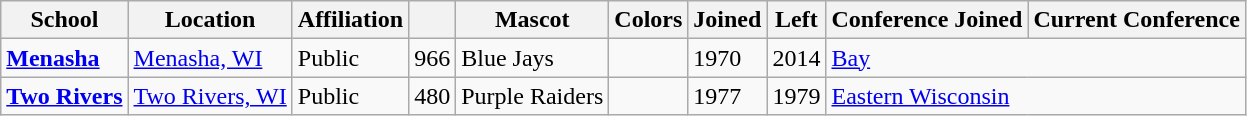<table class="wikitable sortable">
<tr>
<th>School</th>
<th>Location</th>
<th>Affiliation</th>
<th></th>
<th>Mascot</th>
<th>Colors</th>
<th>Joined</th>
<th>Left</th>
<th>Conference Joined</th>
<th>Current Conference</th>
</tr>
<tr>
<td><a href='#'><strong>Menasha</strong></a></td>
<td><a href='#'>Menasha, WI</a></td>
<td>Public</td>
<td>966</td>
<td>Blue Jays</td>
<td> </td>
<td>1970</td>
<td>2014</td>
<td colspan="2"><a href='#'>Bay</a></td>
</tr>
<tr>
<td><a href='#'><strong>Two Rivers</strong></a></td>
<td><a href='#'>Two Rivers, WI</a></td>
<td>Public</td>
<td>480</td>
<td>Purple Raiders</td>
<td> </td>
<td>1977</td>
<td>1979</td>
<td colspan="2"><a href='#'>Eastern Wisconsin</a></td>
</tr>
</table>
